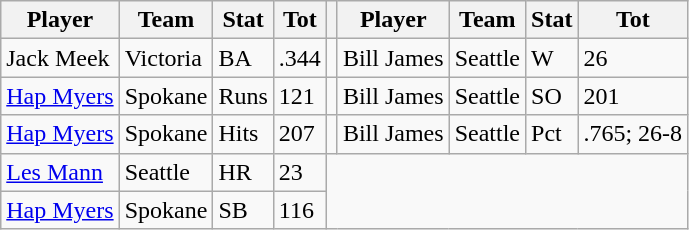<table class="wikitable">
<tr>
<th>Player</th>
<th>Team</th>
<th>Stat</th>
<th>Tot</th>
<th></th>
<th>Player</th>
<th>Team</th>
<th>Stat</th>
<th>Tot</th>
</tr>
<tr>
<td>Jack Meek</td>
<td>Victoria</td>
<td>BA</td>
<td>.344</td>
<td></td>
<td>Bill James</td>
<td>Seattle</td>
<td>W</td>
<td>26</td>
</tr>
<tr>
<td><a href='#'>Hap Myers</a></td>
<td>Spokane</td>
<td>Runs</td>
<td>121</td>
<td></td>
<td>Bill James</td>
<td>Seattle</td>
<td>SO</td>
<td>201</td>
</tr>
<tr>
<td><a href='#'>Hap Myers</a></td>
<td>Spokane</td>
<td>Hits</td>
<td>207</td>
<td></td>
<td>Bill James</td>
<td>Seattle</td>
<td>Pct</td>
<td>.765; 26-8</td>
</tr>
<tr>
<td><a href='#'>Les Mann</a></td>
<td>Seattle</td>
<td>HR</td>
<td>23</td>
</tr>
<tr>
<td><a href='#'>Hap Myers</a></td>
<td>Spokane</td>
<td>SB</td>
<td>116</td>
</tr>
</table>
